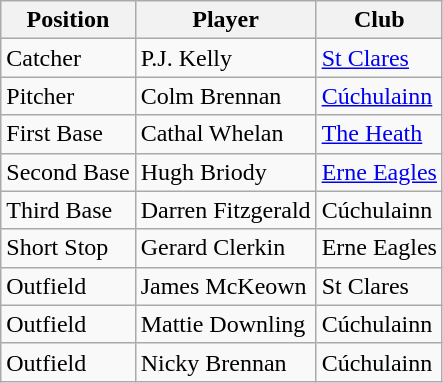<table class="wikitable">
<tr>
<th>Position</th>
<th>Player</th>
<th>Club</th>
</tr>
<tr>
<td>Catcher</td>
<td>P.J. Kelly</td>
<td><a href='#'>St Clares</a></td>
</tr>
<tr>
<td>Pitcher</td>
<td>Colm Brennan</td>
<td><a href='#'>Cúchulainn</a></td>
</tr>
<tr>
<td>First Base</td>
<td>Cathal Whelan</td>
<td><a href='#'>The Heath</a></td>
</tr>
<tr>
<td>Second Base</td>
<td>Hugh Briody</td>
<td><a href='#'>Erne Eagles</a></td>
</tr>
<tr>
<td>Third Base</td>
<td>Darren Fitzgerald</td>
<td>Cúchulainn</td>
</tr>
<tr>
<td>Short Stop</td>
<td>Gerard Clerkin</td>
<td>Erne Eagles</td>
</tr>
<tr>
<td>Outfield</td>
<td>James McKeown</td>
<td>St Clares</td>
</tr>
<tr>
<td>Outfield</td>
<td>Mattie Downling</td>
<td>Cúchulainn</td>
</tr>
<tr>
<td>Outfield</td>
<td>Nicky Brennan</td>
<td>Cúchulainn</td>
</tr>
</table>
